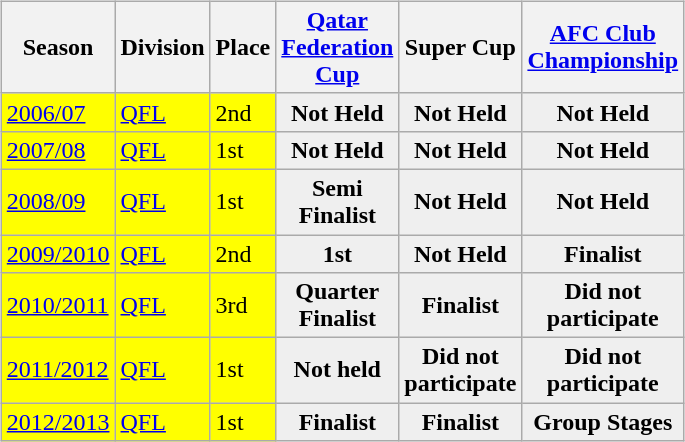<table>
<tr>
<td style="vertical-align:top; width:0;"><br><table class="wikitable">
<tr style="background:#f0f6fa;">
<th><strong>Season</strong></th>
<th><strong>Division</strong></th>
<th><strong>Place</strong></th>
<th><strong><a href='#'>Qatar Federation Cup</a></strong></th>
<th><strong>Super Cup</strong></th>
<th><strong><a href='#'>AFC Club Championship</a></strong></th>
</tr>
<tr>
<td style="background:#ff0;"><a href='#'>2006/07</a></td>
<td style="background:#ff0;"><a href='#'>QFL</a></td>
<td style="background:#ff0;">2nd</td>
<th style="background:#efefef;">Not Held</th>
<th style="background:#efefef;">Not Held</th>
<th style="background:#efefef;">Not Held</th>
</tr>
<tr>
<td style="background:#ff0;"><a href='#'>2007/08</a></td>
<td style="background:#ff0;"><a href='#'>QFL</a></td>
<td style="background:#ff0;">1st</td>
<th style="background:#efefef;">Not Held</th>
<th style="background:#efefef;">Not Held</th>
<th style="background:#efefef;">Not Held</th>
</tr>
<tr>
<td style="background:#ff0;"><a href='#'>2008/09</a></td>
<td style="background:#ff0;"><a href='#'>QFL</a></td>
<td style="background:#ff0;">1st</td>
<th style="background:#efefef;">Semi Finalist</th>
<th style="background:#efefef;">Not Held</th>
<th style="background:#efefef;">Not Held</th>
</tr>
<tr>
<td style="background:#ff0;"><a href='#'>2009/2010</a></td>
<td style="background:#ff0;"><a href='#'>QFL</a></td>
<td style="background:#ff0;">2nd</td>
<th style="background:#efefef;">1st</th>
<th style="background:#efefef;">Not Held</th>
<th style="background:#efefef;">Finalist</th>
</tr>
<tr>
<td style="background:#ff0;"><a href='#'>2010/2011</a></td>
<td style="background:#ff0;"><a href='#'>QFL</a></td>
<td style="background:#ff0;">3rd</td>
<th style="background:#efefef;">Quarter Finalist</th>
<th style="background:#efefef;">Finalist</th>
<th style="background:#efefef;">Did not participate</th>
</tr>
<tr>
<td style="background:#ff0;"><a href='#'>2011/2012</a></td>
<td style="background:#ff0;"><a href='#'>QFL</a></td>
<td style="background:#ff0;">1st</td>
<th style="background:#efefef;">Not held</th>
<th style="background:#efefef;">Did not participate</th>
<th style="background:#efefef;">Did not participate</th>
</tr>
<tr>
<td style="background:#ff0;"><a href='#'>2012/2013</a></td>
<td style="background:#ff0;"><a href='#'>QFL</a></td>
<td style="background:#ff0;">1st</td>
<th style="background:#efefef;">Finalist</th>
<th style="background:#efefef;">Finalist</th>
<th style="background:#efefef;">Group Stages</th>
</tr>
</table>
</td>
</tr>
</table>
